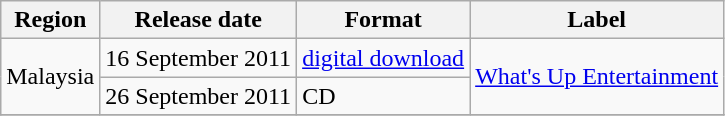<table class="wikitable">
<tr>
<th>Region</th>
<th>Release date</th>
<th>Format</th>
<th>Label</th>
</tr>
<tr>
<td rowspan="2">Malaysia</td>
<td rowspan="1">16 September 2011</td>
<td rowspan="1"><a href='#'>digital download</a></td>
<td rowspan="2"><a href='#'>What's Up Entertainment</a></td>
</tr>
<tr>
<td>26 September 2011</td>
<td>CD</td>
</tr>
<tr>
</tr>
</table>
